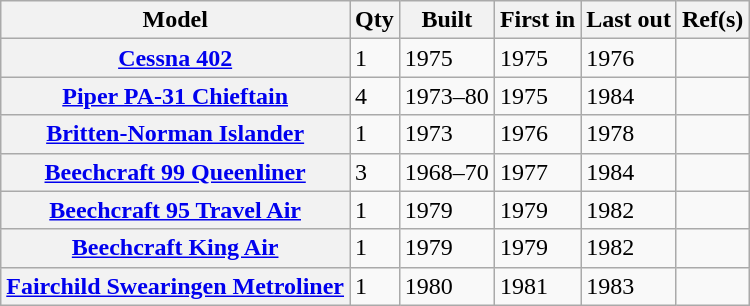<table class="wikitable plainrowheaders sortable">
<tr>
<th scope=col>Model</th>
<th scope=col>Qty</th>
<th scope=col>Built</th>
<th scope=col>First in</th>
<th scope=col>Last out</th>
<th scope=col class=unsortable>Ref(s)</th>
</tr>
<tr>
<th scope=row><a href='#'>Cessna 402</a></th>
<td>1</td>
<td>1975</td>
<td>1975</td>
<td>1976</td>
<td align=center></td>
</tr>
<tr>
<th scope=row><a href='#'>Piper PA-31 Chieftain</a></th>
<td>4</td>
<td>1973–80</td>
<td>1975</td>
<td>1984</td>
<td align=center></td>
</tr>
<tr>
<th scope=row><a href='#'>Britten-Norman Islander</a></th>
<td>1</td>
<td>1973</td>
<td>1976</td>
<td>1978</td>
<td align=center></td>
</tr>
<tr>
<th scope=row><a href='#'>Beechcraft 99 Queenliner</a></th>
<td>3</td>
<td>1968–70</td>
<td>1977</td>
<td>1984</td>
<td align=center></td>
</tr>
<tr>
<th scope=row><a href='#'>Beechcraft 95 Travel Air</a></th>
<td>1</td>
<td>1979</td>
<td>1979</td>
<td>1982</td>
<td align=center></td>
</tr>
<tr>
<th scope=row><a href='#'>Beechcraft King Air</a></th>
<td>1</td>
<td>1979</td>
<td>1979</td>
<td>1982</td>
<td align=center></td>
</tr>
<tr>
<th scope=row><a href='#'>Fairchild Swearingen Metroliner</a></th>
<td>1</td>
<td>1980</td>
<td>1981</td>
<td>1983</td>
<td align=center></td>
</tr>
</table>
